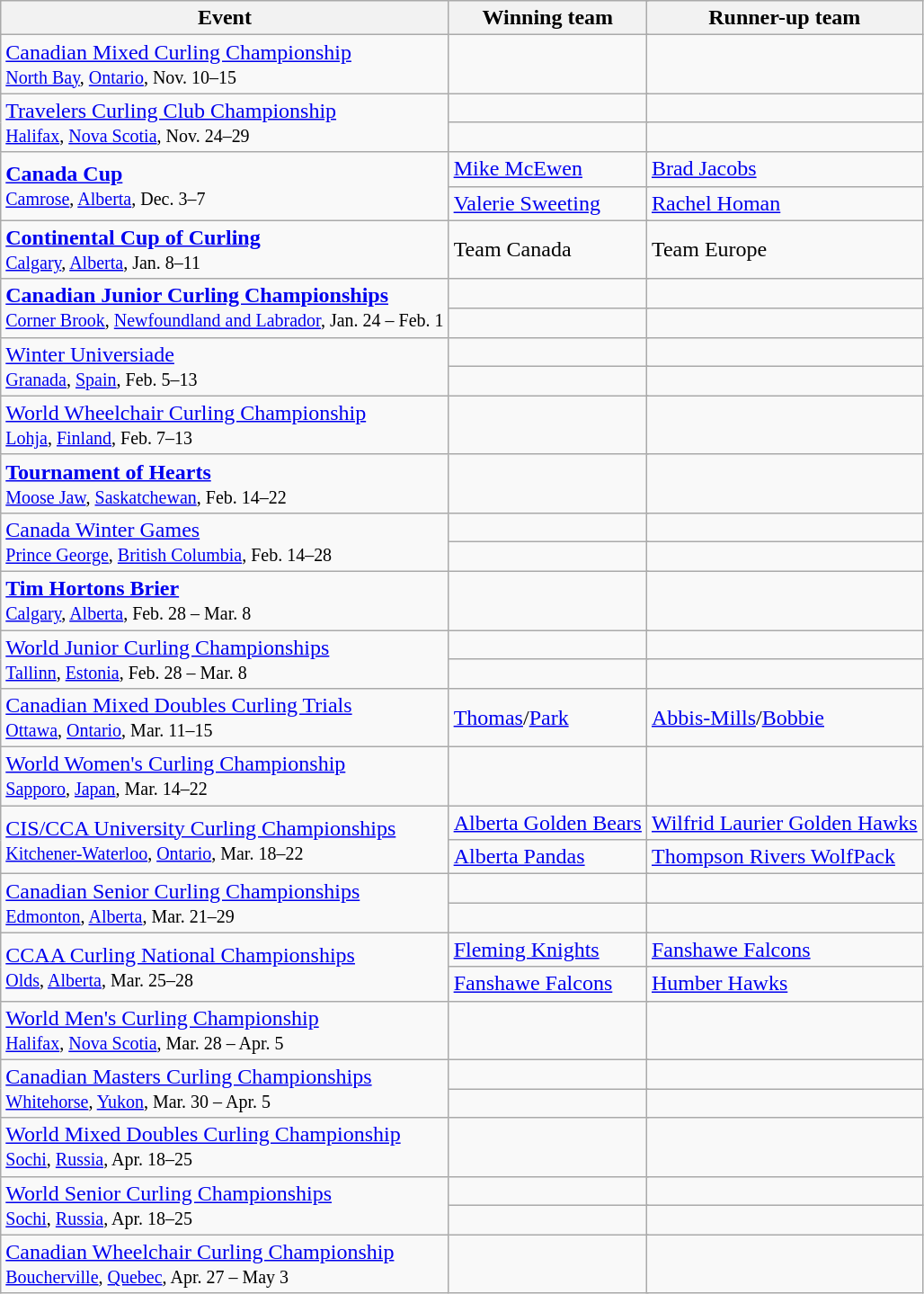<table class="wikitable" style="white-space:nowrap;">
<tr>
<th>Event</th>
<th colspan=2>Winning team</th>
<th>Runner-up team</th>
</tr>
<tr>
<td><a href='#'>Canadian Mixed Curling Championship</a> <br> <small><a href='#'>North Bay</a>, <a href='#'>Ontario</a>, Nov. 10–15</small></td>
<td colspan=2></td>
<td></td>
</tr>
<tr>
<td rowspan=2><a href='#'>Travelers Curling Club Championship</a> <br> <small><a href='#'>Halifax</a>, <a href='#'>Nova Scotia</a>, Nov. 24–29</small></td>
<td colspan=2></td>
<td></td>
</tr>
<tr>
<td colspan=2></td>
<td></td>
</tr>
<tr>
<td rowspan=2><strong><a href='#'>Canada Cup</a></strong> <br> <small><a href='#'>Camrose</a>, <a href='#'>Alberta</a>, Dec. 3–7</small></td>
<td colspan=2> <a href='#'>Mike McEwen</a></td>
<td> <a href='#'>Brad Jacobs</a></td>
</tr>
<tr>
<td colspan=2> <a href='#'>Valerie Sweeting</a></td>
<td> <a href='#'>Rachel Homan</a></td>
</tr>
<tr>
<td><strong><a href='#'>Continental Cup of Curling</a></strong> <br> <small><a href='#'>Calgary</a>, <a href='#'>Alberta</a>, Jan. 8–11</small></td>
<td colspan=2> Team Canada</td>
<td> Team Europe</td>
</tr>
<tr>
<td rowspan=2><strong><a href='#'>Canadian Junior Curling Championships</a></strong> <br> <small><a href='#'>Corner Brook</a>, <a href='#'>Newfoundland and Labrador</a>, Jan. 24 – Feb. 1</small></td>
<td colspan=2></td>
<td></td>
</tr>
<tr>
<td colspan=2></td>
<td></td>
</tr>
<tr>
<td rowspan=2><a href='#'>Winter Universiade</a> <br> <small><a href='#'>Granada</a>, <a href='#'>Spain</a>, Feb. 5–13</small></td>
<td colspan=2></td>
<td></td>
</tr>
<tr>
<td colspan=2></td>
<td></td>
</tr>
<tr>
<td><a href='#'>World Wheelchair Curling Championship</a> <br> <small><a href='#'>Lohja</a>, <a href='#'>Finland</a>, Feb. 7–13</small></td>
<td colspan=2></td>
<td></td>
</tr>
<tr>
<td><strong><a href='#'>Tournament of Hearts</a></strong> <br> <small><a href='#'>Moose Jaw</a>, <a href='#'>Saskatchewan</a>, Feb. 14–22</small></td>
<td colspan=2></td>
<td></td>
</tr>
<tr>
<td rowspan=2><a href='#'>Canada Winter Games</a> <br> <small><a href='#'>Prince George</a>, <a href='#'>British Columbia</a>, Feb. 14–28</small></td>
<td colspan=2></td>
<td></td>
</tr>
<tr>
<td colspan=2></td>
<td></td>
</tr>
<tr>
<td><strong><a href='#'>Tim Hortons Brier</a></strong> <br> <small><a href='#'>Calgary</a>, <a href='#'>Alberta</a>, Feb. 28 – Mar. 8</small></td>
<td colspan=2></td>
<td></td>
</tr>
<tr>
<td rowspan=2><a href='#'>World Junior Curling Championships</a> <br> <small><a href='#'>Tallinn</a>, <a href='#'>Estonia</a>, Feb. 28 – Mar. 8</small></td>
<td colspan=2></td>
<td></td>
</tr>
<tr>
<td colspan=2></td>
<td></td>
</tr>
<tr>
<td><a href='#'>Canadian Mixed Doubles Curling Trials</a> <br> <small><a href='#'>Ottawa</a>, <a href='#'>Ontario</a>, Mar. 11–15</small></td>
<td colspan=2> <a href='#'>Thomas</a>/<a href='#'>Park</a></td>
<td> <a href='#'>Abbis-Mills</a>/<a href='#'>Bobbie</a></td>
</tr>
<tr>
<td><a href='#'>World Women's Curling Championship</a> <br> <small><a href='#'>Sapporo</a>, <a href='#'>Japan</a>, Mar. 14–22</small></td>
<td colspan=2></td>
<td></td>
</tr>
<tr>
<td rowspan=2><a href='#'>CIS/CCA University Curling Championships</a> <br> <small><a href='#'>Kitchener-Waterloo</a>, <a href='#'>Ontario</a>, Mar. 18–22</small></td>
<td colspan=2> <a href='#'>Alberta Golden Bears</a></td>
<td> <a href='#'>Wilfrid Laurier Golden Hawks</a></td>
</tr>
<tr>
<td colspan=2> <a href='#'>Alberta Pandas</a></td>
<td> <a href='#'>Thompson Rivers WolfPack</a></td>
</tr>
<tr>
<td rowspan=2><a href='#'>Canadian Senior Curling Championships</a> <br> <small><a href='#'>Edmonton</a>, <a href='#'>Alberta</a>, Mar. 21–29</small></td>
<td colspan=2></td>
<td></td>
</tr>
<tr>
<td colspan=2></td>
<td></td>
</tr>
<tr>
<td rowspan=2><a href='#'>CCAA Curling National Championships</a> <br> <small><a href='#'>Olds</a>, <a href='#'>Alberta</a>, Mar. 25–28</small></td>
<td colspan=2> <a href='#'>Fleming Knights</a></td>
<td> <a href='#'>Fanshawe Falcons</a></td>
</tr>
<tr>
<td colspan=2> <a href='#'>Fanshawe Falcons</a></td>
<td> <a href='#'>Humber Hawks</a></td>
</tr>
<tr>
<td><a href='#'>World Men's Curling Championship</a> <br> <small><a href='#'>Halifax</a>, <a href='#'>Nova Scotia</a>, Mar. 28 – Apr. 5</small></td>
<td colspan=2></td>
<td></td>
</tr>
<tr>
<td rowspan=2><a href='#'>Canadian Masters Curling Championships</a> <br> <small><a href='#'>Whitehorse</a>, <a href='#'>Yukon</a>, Mar. 30 – Apr. 5</small></td>
<td colspan=2></td>
<td></td>
</tr>
<tr>
<td colspan=2></td>
<td></td>
</tr>
<tr>
<td><a href='#'>World Mixed Doubles Curling Championship</a> <br> <small><a href='#'>Sochi</a>, <a href='#'>Russia</a>, Apr. 18–25</small></td>
<td colspan=2></td>
<td></td>
</tr>
<tr>
<td rowspan=2><a href='#'>World Senior Curling Championships</a> <br> <small><a href='#'>Sochi</a>, <a href='#'>Russia</a>, Apr. 18–25</small></td>
<td colspan=2></td>
<td></td>
</tr>
<tr>
<td colspan=2></td>
<td></td>
</tr>
<tr>
<td><a href='#'>Canadian Wheelchair Curling Championship</a> <br> <small><a href='#'>Boucherville</a>, <a href='#'>Quebec</a>, Apr. 27 – May 3</small></td>
<td colspan=2></td>
<td></td>
</tr>
</table>
